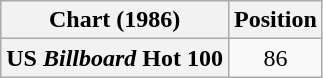<table class="wikitable plainrowheaders" style="text-align:center">
<tr>
<th scope="col">Chart (1986)</th>
<th scope="col">Position</th>
</tr>
<tr>
<th scope="row">US <em>Billboard</em> Hot 100</th>
<td>86</td>
</tr>
</table>
